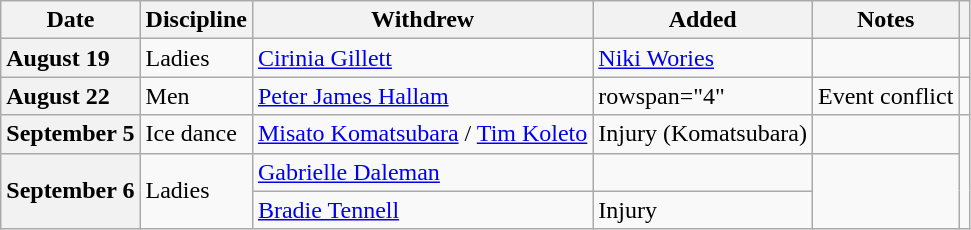<table class="wikitable unsortable">
<tr>
<th scope="col">Date</th>
<th scope="col">Discipline</th>
<th scope="col">Withdrew</th>
<th scope="col">Added</th>
<th scope="col">Notes</th>
<th scope="col"></th>
</tr>
<tr>
<th scope="row" style="text-align:left">August 19</th>
<td>Ladies</td>
<td> <a href='#'>Cirinia Gillett</a></td>
<td> <a href='#'>Niki Wories</a></td>
<td></td>
<td></td>
</tr>
<tr>
<th scope="row" style="text-align:left">August 22</th>
<td>Men</td>
<td> <a href='#'>Peter James Hallam</a></td>
<td>rowspan="4" </td>
<td>Event conflict</td>
<td></td>
</tr>
<tr>
<th scope="row" style="text-align:left">September 5</th>
<td>Ice dance</td>
<td> <a href='#'>Misato Komatsubara</a> / <a href='#'>Tim Koleto</a></td>
<td>Injury (Komatsubara)</td>
<td></td>
</tr>
<tr>
<th scope="row" style="text-align:left" rowspan=2>September 6</th>
<td rowspan="2">Ladies</td>
<td> <a href='#'>Gabrielle Daleman</a></td>
<td></td>
<td rowspan="2"></td>
</tr>
<tr>
<td> <a href='#'>Bradie Tennell</a></td>
<td>Injury</td>
</tr>
</table>
